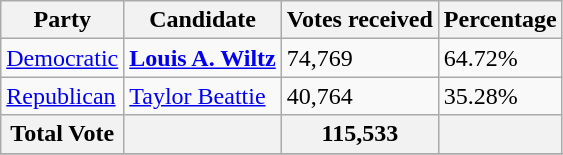<table class="wikitable">
<tr>
<th>Party</th>
<th>Candidate</th>
<th>Votes received</th>
<th>Percentage</th>
</tr>
<tr>
<td><a href='#'>Democratic</a></td>
<td><strong><a href='#'>Louis A. Wiltz</a></strong></td>
<td>74,769</td>
<td>64.72%</td>
</tr>
<tr>
<td><a href='#'>Republican</a></td>
<td><a href='#'>Taylor Beattie</a></td>
<td>40,764</td>
<td>35.28%</td>
</tr>
<tr>
<th>Total Vote</th>
<th></th>
<th>115,533</th>
<th></th>
</tr>
<tr>
</tr>
</table>
